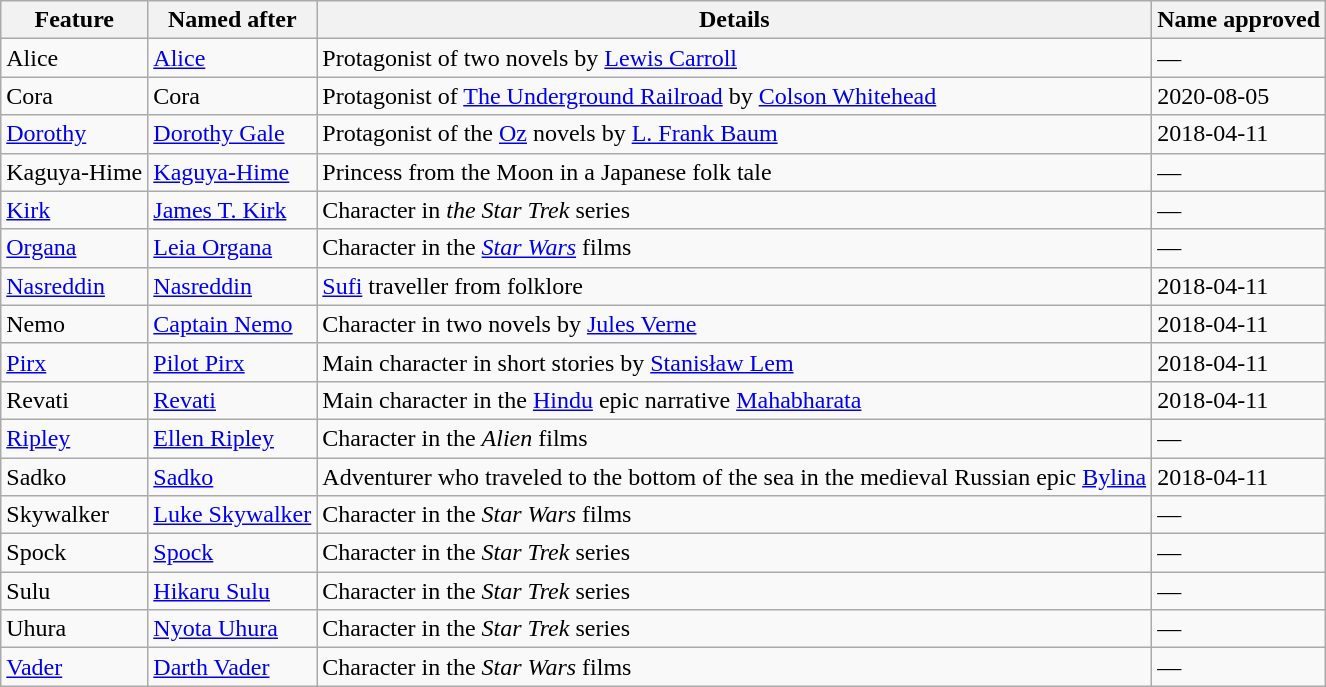<table class="wikitable">
<tr>
<th>Feature</th>
<th>Named after</th>
<th>Details</th>
<th>Name approved<br></th>
</tr>
<tr>
<td>Alice</td>
<td><a href='#'>Alice</a></td>
<td>Protagonist of two novels by <a href='#'>Lewis Carroll</a></td>
<td>—</td>
</tr>
<tr>
<td>Cora</td>
<td>Cora</td>
<td>Protagonist of <a href='#'>The Underground Railroad</a> by <a href='#'>Colson Whitehead</a></td>
<td>2020-08-05</td>
</tr>
<tr>
<td><a href='#'>Dorothy</a></td>
<td><a href='#'>Dorothy Gale</a></td>
<td>Protagonist of the <a href='#'>Oz</a> novels by <a href='#'>L. Frank Baum</a></td>
<td>2018-04-11</td>
</tr>
<tr>
<td>Kaguya-Hime</td>
<td><a href='#'>Kaguya-Hime</a></td>
<td>Princess from the Moon in a Japanese folk tale</td>
<td>—</td>
</tr>
<tr>
<td><a href='#'>Kirk</a></td>
<td><a href='#'>James T. Kirk</a></td>
<td>Character in <em>the Star Trek</em> series</td>
<td>—</td>
</tr>
<tr>
<td><a href='#'>Organa</a></td>
<td><a href='#'>Leia Organa</a></td>
<td>Character in the <em><a href='#'>Star Wars</a></em> films</td>
<td>—</td>
</tr>
<tr>
<td><a href='#'>Nasreddin</a></td>
<td><a href='#'>Nasreddin</a></td>
<td><a href='#'>Sufi</a> traveller from folklore</td>
<td>2018-04-11</td>
</tr>
<tr>
<td>Nemo</td>
<td><a href='#'>Captain Nemo</a></td>
<td>Character in two novels by <a href='#'>Jules Verne</a></td>
<td>2018-04-11</td>
</tr>
<tr>
<td><a href='#'>Pirx</a></td>
<td><a href='#'>Pilot Pirx</a></td>
<td>Main character in short stories by <a href='#'>Stanisław Lem</a></td>
<td>2018-04-11</td>
</tr>
<tr>
<td>Revati</td>
<td><a href='#'>Revati</a></td>
<td>Main character in the <a href='#'>Hindu</a> epic narrative <a href='#'>Mahabharata</a></td>
<td>2018-04-11</td>
</tr>
<tr>
<td><a href='#'>Ripley</a></td>
<td><a href='#'>Ellen Ripley</a></td>
<td>Character in the <em>Alien</em> films</td>
<td>—</td>
</tr>
<tr>
<td>Sadko</td>
<td><a href='#'>Sadko</a></td>
<td>Adventurer who traveled to the bottom of the sea in the medieval Russian epic <a href='#'>Bylina</a></td>
<td>2018-04-11</td>
</tr>
<tr>
<td>Skywalker</td>
<td><a href='#'>Luke Skywalker</a></td>
<td>Character in the <em>Star Wars</em> films</td>
<td>—</td>
</tr>
<tr>
<td>Spock</td>
<td><a href='#'>Spock</a></td>
<td>Character in the <em>Star Trek</em> series</td>
<td>—</td>
</tr>
<tr>
<td>Sulu</td>
<td><a href='#'>Hikaru Sulu</a></td>
<td>Character in the <em>Star Trek</em> series</td>
<td>—</td>
</tr>
<tr>
<td>Uhura</td>
<td><a href='#'>Nyota Uhura</a></td>
<td>Character in the <em>Star Trek</em> series</td>
<td>—</td>
</tr>
<tr>
<td><a href='#'>Vader</a></td>
<td><a href='#'>Darth Vader</a></td>
<td>Character in the <em>Star Wars</em> films</td>
<td>—</td>
</tr>
</table>
